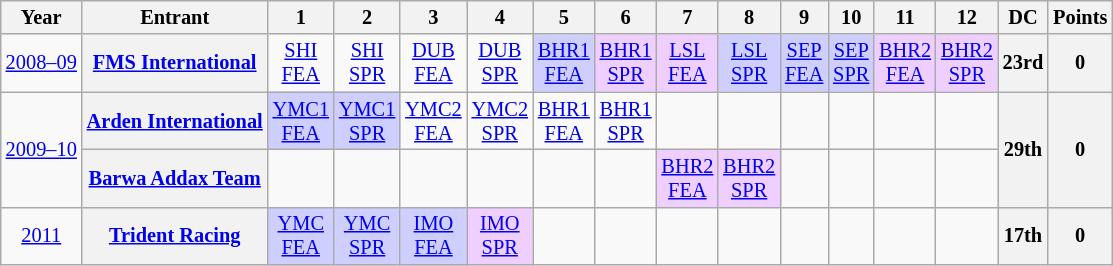<table class="wikitable" style="text-align:center; font-size:85%">
<tr>
<th>Year</th>
<th>Entrant</th>
<th>1</th>
<th>2</th>
<th>3</th>
<th>4</th>
<th>5</th>
<th>6</th>
<th>7</th>
<th>8</th>
<th>9</th>
<th>10</th>
<th>11</th>
<th>12</th>
<th>DC</th>
<th>Points</th>
</tr>
<tr>
<td nowrap><a href='#'>2008–09</a></td>
<th nowrap><a href='#'>FMS International</a></th>
<td><a href='#'>SHI<br>FEA</a></td>
<td><a href='#'>SHI<br>SPR</a></td>
<td><a href='#'>DUB<br>FEA</a></td>
<td><a href='#'>DUB<br>SPR</a></td>
<td style="background:#CFCFFF;"><a href='#'>BHR1<br>FEA</a><br></td>
<td style="background:#EFCFFF;"><a href='#'>BHR1<br>SPR</a><br></td>
<td style="background:#EFCFFF;"><a href='#'>LSL<br>FEA</a><br></td>
<td style="background:#CFCFFF;"><a href='#'>LSL<br>SPR</a><br></td>
<td style="background:#CFCFFF;"><a href='#'>SEP<br>FEA</a><br></td>
<td style="background:#CFCFFF;"><a href='#'>SEP<br>SPR</a><br></td>
<td style="background:#EFCFFF;"><a href='#'>BHR2<br>FEA</a><br></td>
<td style="background:#EFCFFF;"><a href='#'>BHR2<br>SPR</a><br></td>
<th>23rd</th>
<th>0</th>
</tr>
<tr>
<td rowspan=2nowrap><a href='#'>2009–10</a></td>
<th nowrap><a href='#'>Arden International</a></th>
<td style="background:#CFCFFF;"><a href='#'>YMC1<br>FEA</a><br></td>
<td style="background:#CFCFFF;"><a href='#'>YMC1<br>SPR</a><br></td>
<td><a href='#'>YMC2<br>FEA</a></td>
<td><a href='#'>YMC2<br>SPR</a></td>
<td><a href='#'>BHR1<br>FEA</a></td>
<td><a href='#'>BHR1<br>SPR</a></td>
<td></td>
<td></td>
<td></td>
<td></td>
<td></td>
<td></td>
<th rowspan=2>29th</th>
<th rowspan=2>0</th>
</tr>
<tr>
<th nowrap><a href='#'>Barwa Addax Team</a></th>
<td></td>
<td></td>
<td></td>
<td></td>
<td></td>
<td></td>
<td style="background:#EFCFFF;"><a href='#'>BHR2<br>FEA</a><br></td>
<td style="background:#EFCFFF;"><a href='#'>BHR2<br>SPR</a><br></td>
<td></td>
<td></td>
<td></td>
<td></td>
</tr>
<tr>
<td><a href='#'>2011</a></td>
<th nowrap><a href='#'>Trident Racing</a></th>
<td style="background:#CFCFFF;"><a href='#'>YMC<br>FEA</a><br></td>
<td style="background:#CFCFFF;"><a href='#'>YMC<br>SPR</a><br></td>
<td style="background:#CFCFFF;"><a href='#'>IMO<br>FEA</a><br></td>
<td style="background:#EFCFFF;"><a href='#'>IMO<br>SPR</a><br></td>
<td></td>
<td></td>
<td></td>
<td></td>
<td></td>
<td></td>
<td></td>
<td></td>
<th>17th</th>
<th>0</th>
</tr>
</table>
